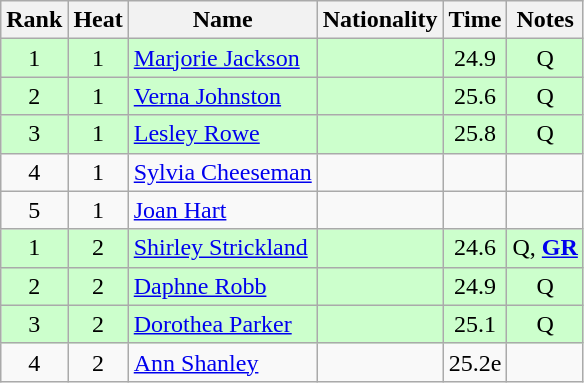<table class="wikitable sortable" style="text-align:center">
<tr>
<th>Rank</th>
<th>Heat</th>
<th>Name</th>
<th>Nationality</th>
<th>Time</th>
<th>Notes</th>
</tr>
<tr bgcolor=ccffcc>
<td>1</td>
<td>1</td>
<td align=left><a href='#'>Marjorie Jackson</a></td>
<td align=left></td>
<td>24.9</td>
<td>Q</td>
</tr>
<tr bgcolor=ccffcc>
<td>2</td>
<td>1</td>
<td align=left><a href='#'>Verna Johnston</a></td>
<td align=left></td>
<td>25.6</td>
<td>Q</td>
</tr>
<tr bgcolor=ccffcc>
<td>3</td>
<td>1</td>
<td align=left><a href='#'>Lesley Rowe</a></td>
<td align=left></td>
<td>25.8</td>
<td>Q</td>
</tr>
<tr>
<td>4</td>
<td>1</td>
<td align=left><a href='#'>Sylvia Cheeseman</a></td>
<td align=left></td>
<td></td>
<td></td>
</tr>
<tr>
<td>5</td>
<td>1</td>
<td align=left><a href='#'>Joan Hart</a></td>
<td align=left></td>
<td></td>
<td></td>
</tr>
<tr bgcolor=ccffcc>
<td>1</td>
<td>2</td>
<td align=left><a href='#'>Shirley Strickland</a></td>
<td align=left></td>
<td>24.6</td>
<td>Q, <strong><a href='#'>GR</a></strong></td>
</tr>
<tr bgcolor=ccffcc>
<td>2</td>
<td>2</td>
<td align=left><a href='#'>Daphne Robb</a></td>
<td align=left></td>
<td>24.9</td>
<td>Q</td>
</tr>
<tr bgcolor=ccffcc>
<td>3</td>
<td>2</td>
<td align=left><a href='#'>Dorothea Parker</a></td>
<td align=left></td>
<td>25.1</td>
<td>Q</td>
</tr>
<tr>
<td>4</td>
<td>2</td>
<td align=left><a href='#'>Ann Shanley</a></td>
<td align=left></td>
<td>25.2e</td>
<td></td>
</tr>
</table>
